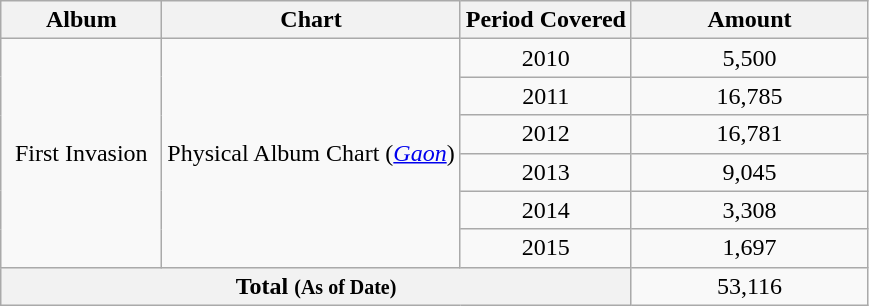<table class="wikitable">
<tr>
<th width='100'>Album</th>
<th>Chart</th>
<th>Period Covered</th>
<th style="width:150px;">Amount</th>
</tr>
<tr>
<td rowspan='6' align="center">First Invasion</td>
<td rowspan='6' align="center">Physical Album Chart (<em><a href='#'>Gaon</a></em>)</td>
<td align="center">2010</td>
<td align="center">5,500</td>
</tr>
<tr>
<td align="center">2011</td>
<td align="center">16,785</td>
</tr>
<tr>
<td align="center">2012</td>
<td align="center">16,781</td>
</tr>
<tr>
<td align="center">2013</td>
<td align="center">9,045</td>
</tr>
<tr>
<td align="center">2014</td>
<td align="center">3,308</td>
</tr>
<tr>
<td align="center">2015</td>
<td align="center">1,697</td>
</tr>
<tr>
<th colspan='3'>Total <small>(As of Date)</small></th>
<td align="center">53,116</td>
</tr>
</table>
